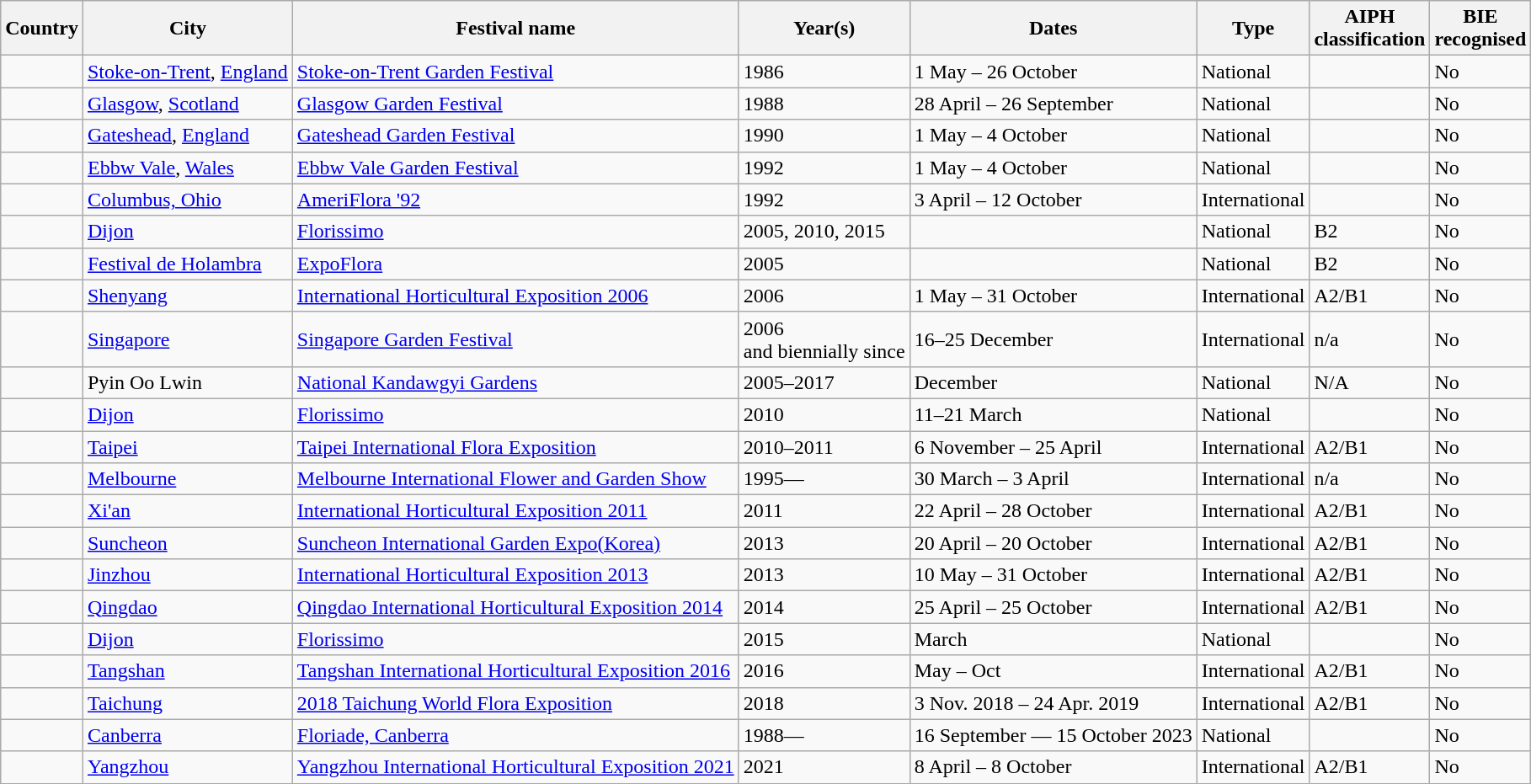<table class="wikitable sortable">
<tr>
<th>Country</th>
<th>City</th>
<th>Festival name</th>
<th>Year(s)</th>
<th>Dates</th>
<th>Type</th>
<th>AIPH<br>classification</th>
<th>BIE<br>recognised</th>
</tr>
<tr>
<td></td>
<td><a href='#'>Stoke-on-Trent</a>, <a href='#'>England</a></td>
<td><a href='#'>Stoke-on-Trent Garden Festival</a></td>
<td>1986</td>
<td>1 May – 26 October</td>
<td>National</td>
<td> </td>
<td>No</td>
</tr>
<tr>
<td></td>
<td><a href='#'>Glasgow</a>, <a href='#'>Scotland</a></td>
<td><a href='#'>Glasgow Garden Festival</a></td>
<td>1988</td>
<td>28 April – 26 September</td>
<td>National</td>
<td> </td>
<td>No</td>
</tr>
<tr>
<td></td>
<td><a href='#'>Gateshead</a>, <a href='#'>England</a></td>
<td><a href='#'>Gateshead Garden Festival</a></td>
<td>1990</td>
<td>1 May – 4 October</td>
<td>National</td>
<td> </td>
<td>No</td>
</tr>
<tr>
<td></td>
<td><a href='#'>Ebbw Vale</a>, <a href='#'>Wales</a></td>
<td><a href='#'>Ebbw Vale Garden Festival</a></td>
<td>1992</td>
<td>1 May – 4 October</td>
<td>National</td>
<td> </td>
<td>No</td>
</tr>
<tr>
<td></td>
<td><a href='#'>Columbus, Ohio</a></td>
<td><a href='#'>AmeriFlora '92</a></td>
<td>1992</td>
<td>3 April – 12 October</td>
<td>International</td>
<td> </td>
<td>No</td>
</tr>
<tr>
<td></td>
<td><a href='#'>Dijon</a></td>
<td><a href='#'>Florissimo</a></td>
<td>2005, 2010, 2015</td>
<td> </td>
<td>National</td>
<td>B2</td>
<td>No</td>
</tr>
<tr>
<td></td>
<td><a href='#'>Festival de Holambra</a></td>
<td><a href='#'>ExpoFlora</a></td>
<td>2005</td>
<td> </td>
<td>National</td>
<td>B2</td>
<td>No</td>
</tr>
<tr>
<td></td>
<td><a href='#'>Shenyang</a></td>
<td><a href='#'>International Horticultural Exposition 2006</a></td>
<td>2006</td>
<td>1 May – 31 October</td>
<td>International</td>
<td>A2/B1</td>
<td>No</td>
</tr>
<tr>
<td></td>
<td><a href='#'>Singapore</a></td>
<td><a href='#'>Singapore Garden Festival</a></td>
<td>2006<br>and biennially since</td>
<td>16–25 December</td>
<td>International</td>
<td>n/a</td>
<td>No</td>
</tr>
<tr>
<td></td>
<td>Pyin Oo Lwin</td>
<td><a href='#'>National Kandawgyi Gardens</a></td>
<td>2005–2017</td>
<td>December</td>
<td>National</td>
<td>N/A</td>
<td>No</td>
</tr>
<tr>
<td></td>
<td><a href='#'>Dijon</a></td>
<td><a href='#'>Florissimo</a></td>
<td>2010</td>
<td>11–21 March</td>
<td>National</td>
<td> </td>
<td>No</td>
</tr>
<tr>
<td></td>
<td><a href='#'>Taipei</a></td>
<td><a href='#'>Taipei International Flora Exposition</a></td>
<td>2010–2011</td>
<td>6 November – 25 April</td>
<td>International</td>
<td>A2/B1</td>
<td>No</td>
</tr>
<tr>
<td></td>
<td><a href='#'>Melbourne</a></td>
<td><a href='#'>Melbourne International Flower and Garden Show</a></td>
<td>1995—</td>
<td>30 March – 3 April</td>
<td>International</td>
<td>n/a</td>
<td>No</td>
</tr>
<tr>
<td></td>
<td><a href='#'>Xi'an</a></td>
<td><a href='#'>International Horticultural Exposition 2011</a></td>
<td>2011</td>
<td>22 April – 28 October</td>
<td>International</td>
<td>A2/B1</td>
<td>No</td>
</tr>
<tr>
<td></td>
<td><a href='#'>Suncheon</a></td>
<td><a href='#'>Suncheon International Garden Expo(Korea)</a></td>
<td>2013</td>
<td>20 April – 20 October</td>
<td>International</td>
<td>A2/B1</td>
<td>No</td>
</tr>
<tr>
<td></td>
<td><a href='#'>Jinzhou</a></td>
<td><a href='#'>International Horticultural Exposition 2013</a></td>
<td>2013</td>
<td>10 May – 31 October</td>
<td>International</td>
<td>A2/B1</td>
<td>No</td>
</tr>
<tr>
<td></td>
<td><a href='#'>Qingdao</a></td>
<td><a href='#'>Qingdao International Horticultural Exposition 2014</a></td>
<td>2014</td>
<td>25 April – 25 October</td>
<td>International</td>
<td>A2/B1</td>
<td>No</td>
</tr>
<tr>
<td></td>
<td><a href='#'>Dijon</a></td>
<td><a href='#'>Florissimo</a></td>
<td>2015</td>
<td>March</td>
<td>National</td>
<td> </td>
<td>No</td>
</tr>
<tr>
<td></td>
<td><a href='#'>Tangshan</a></td>
<td><a href='#'>Tangshan International Horticultural Exposition 2016</a></td>
<td>2016</td>
<td>May – Oct</td>
<td>International</td>
<td>A2/B1</td>
<td>No</td>
</tr>
<tr>
<td></td>
<td><a href='#'>Taichung</a></td>
<td><a href='#'>2018 Taichung World Flora Exposition</a></td>
<td>2018</td>
<td>3 Nov. 2018 – 24 Apr. 2019</td>
<td>International</td>
<td>A2/B1</td>
<td>No</td>
</tr>
<tr>
<td></td>
<td><a href='#'>Canberra</a></td>
<td><a href='#'>Floriade, Canberra</a></td>
<td>1988—</td>
<td>16 September — 15 October 2023</td>
<td>National</td>
<td></td>
<td>No</td>
</tr>
<tr>
<td></td>
<td><a href='#'>Yangzhou</a></td>
<td><a href='#'>Yangzhou International Horticultural Exposition 2021</a></td>
<td>2021</td>
<td>8 April – 8 October</td>
<td>International</td>
<td>A2/B1</td>
<td>No</td>
</tr>
</table>
